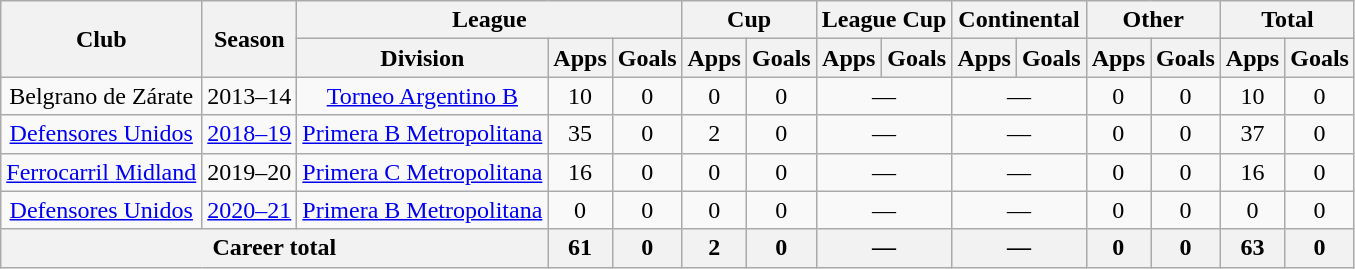<table class="wikitable" style="text-align:center">
<tr>
<th rowspan="2">Club</th>
<th rowspan="2">Season</th>
<th colspan="3">League</th>
<th colspan="2">Cup</th>
<th colspan="2">League Cup</th>
<th colspan="2">Continental</th>
<th colspan="2">Other</th>
<th colspan="2">Total</th>
</tr>
<tr>
<th>Division</th>
<th>Apps</th>
<th>Goals</th>
<th>Apps</th>
<th>Goals</th>
<th>Apps</th>
<th>Goals</th>
<th>Apps</th>
<th>Goals</th>
<th>Apps</th>
<th>Goals</th>
<th>Apps</th>
<th>Goals</th>
</tr>
<tr>
<td rowspan="1">Belgrano de Zárate</td>
<td>2013–14</td>
<td rowspan="1"><a href='#'>Torneo Argentino B</a></td>
<td>10</td>
<td>0</td>
<td>0</td>
<td>0</td>
<td colspan="2">—</td>
<td colspan="2">—</td>
<td>0</td>
<td>0</td>
<td>10</td>
<td>0</td>
</tr>
<tr>
<td rowspan="1"><a href='#'>Defensores Unidos</a></td>
<td><a href='#'>2018–19</a></td>
<td rowspan="1"><a href='#'>Primera B Metropolitana</a></td>
<td>35</td>
<td>0</td>
<td>2</td>
<td>0</td>
<td colspan="2">—</td>
<td colspan="2">—</td>
<td>0</td>
<td>0</td>
<td>37</td>
<td>0</td>
</tr>
<tr>
<td rowspan="1"><a href='#'>Ferrocarril Midland</a></td>
<td>2019–20</td>
<td rowspan="1"><a href='#'>Primera C Metropolitana</a></td>
<td>16</td>
<td>0</td>
<td>0</td>
<td>0</td>
<td colspan="2">—</td>
<td colspan="2">—</td>
<td>0</td>
<td>0</td>
<td>16</td>
<td>0</td>
</tr>
<tr>
<td rowspan="1"><a href='#'>Defensores Unidos</a></td>
<td><a href='#'>2020–21</a></td>
<td rowspan="1"><a href='#'>Primera B Metropolitana</a></td>
<td>0</td>
<td>0</td>
<td>0</td>
<td>0</td>
<td colspan="2">—</td>
<td colspan="2">—</td>
<td>0</td>
<td>0</td>
<td>0</td>
<td>0</td>
</tr>
<tr>
<th colspan="3">Career total</th>
<th>61</th>
<th>0</th>
<th>2</th>
<th>0</th>
<th colspan="2">—</th>
<th colspan="2">—</th>
<th>0</th>
<th>0</th>
<th>63</th>
<th>0</th>
</tr>
</table>
